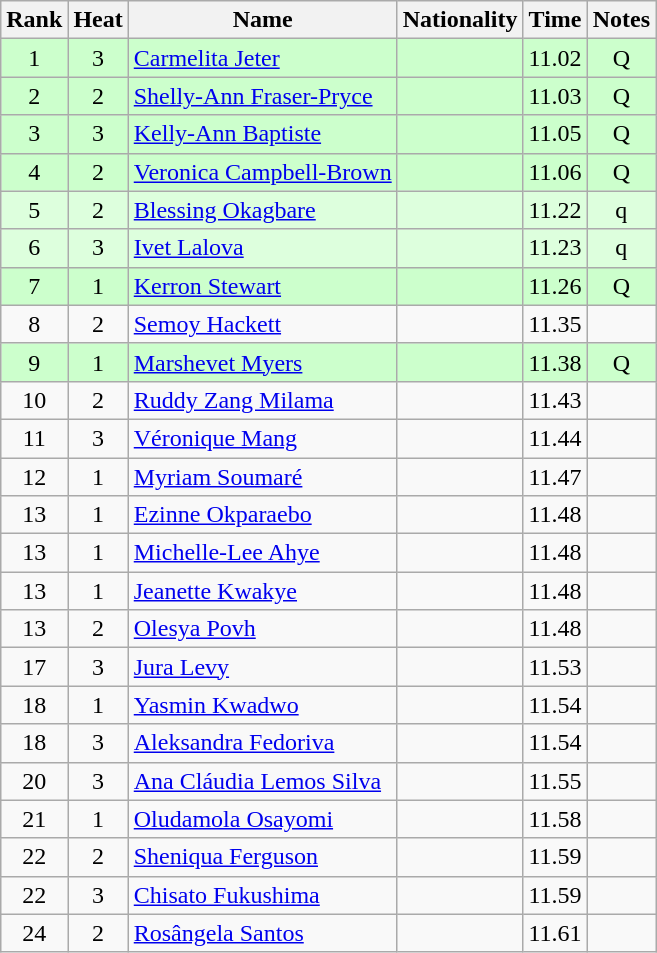<table class="wikitable sortable" style="text-align:center">
<tr>
<th>Rank</th>
<th>Heat</th>
<th>Name</th>
<th>Nationality</th>
<th>Time</th>
<th>Notes</th>
</tr>
<tr bgcolor=ccffcc>
<td>1</td>
<td>3</td>
<td align=left><a href='#'>Carmelita Jeter</a></td>
<td align=left></td>
<td>11.02</td>
<td>Q</td>
</tr>
<tr bgcolor=ccffcc>
<td>2</td>
<td>2</td>
<td align=left><a href='#'>Shelly-Ann Fraser-Pryce</a></td>
<td align=left></td>
<td>11.03</td>
<td>Q</td>
</tr>
<tr bgcolor=ccffcc>
<td>3</td>
<td>3</td>
<td align=left><a href='#'>Kelly-Ann Baptiste</a></td>
<td align=left></td>
<td>11.05</td>
<td>Q</td>
</tr>
<tr bgcolor=ccffcc>
<td>4</td>
<td>2</td>
<td align=left><a href='#'>Veronica Campbell-Brown</a></td>
<td align=left></td>
<td>11.06</td>
<td>Q</td>
</tr>
<tr bgcolor=ddffdd>
<td>5</td>
<td>2</td>
<td align=left><a href='#'>Blessing Okagbare</a></td>
<td align=left></td>
<td>11.22</td>
<td>q</td>
</tr>
<tr bgcolor=ddffdd>
<td>6</td>
<td>3</td>
<td align=left><a href='#'>Ivet Lalova</a></td>
<td align=left></td>
<td>11.23</td>
<td>q</td>
</tr>
<tr bgcolor=ccffcc>
<td>7</td>
<td>1</td>
<td align=left><a href='#'>Kerron Stewart</a></td>
<td align=left></td>
<td>11.26</td>
<td>Q</td>
</tr>
<tr>
<td>8</td>
<td>2</td>
<td align=left><a href='#'>Semoy Hackett</a></td>
<td align=left></td>
<td>11.35</td>
<td></td>
</tr>
<tr bgcolor=ccffcc>
<td>9</td>
<td>1</td>
<td align=left><a href='#'>Marshevet Myers</a></td>
<td align=left></td>
<td>11.38</td>
<td>Q</td>
</tr>
<tr>
<td>10</td>
<td>2</td>
<td align=left><a href='#'>Ruddy Zang Milama</a></td>
<td align=left></td>
<td>11.43</td>
<td></td>
</tr>
<tr>
<td>11</td>
<td>3</td>
<td align=left><a href='#'>Véronique Mang</a></td>
<td align=left></td>
<td>11.44</td>
<td></td>
</tr>
<tr>
<td>12</td>
<td>1</td>
<td align=left><a href='#'>Myriam Soumaré</a></td>
<td align=left></td>
<td>11.47</td>
<td></td>
</tr>
<tr>
<td>13</td>
<td>1</td>
<td align=left><a href='#'>Ezinne Okparaebo</a></td>
<td align=left></td>
<td>11.48</td>
<td></td>
</tr>
<tr>
<td>13</td>
<td>1</td>
<td align=left><a href='#'>Michelle-Lee Ahye</a></td>
<td align=left></td>
<td>11.48</td>
<td></td>
</tr>
<tr>
<td>13</td>
<td>1</td>
<td align=left><a href='#'>Jeanette Kwakye</a></td>
<td align=left></td>
<td>11.48</td>
<td></td>
</tr>
<tr>
<td>13</td>
<td>2</td>
<td align=left><a href='#'>Olesya Povh</a></td>
<td align=left></td>
<td>11.48</td>
<td></td>
</tr>
<tr>
<td>17</td>
<td>3</td>
<td align=left><a href='#'>Jura Levy</a></td>
<td align=left></td>
<td>11.53</td>
<td></td>
</tr>
<tr>
<td>18</td>
<td>1</td>
<td align=left><a href='#'>Yasmin Kwadwo</a></td>
<td align=left></td>
<td>11.54</td>
<td></td>
</tr>
<tr>
<td>18</td>
<td>3</td>
<td align=left><a href='#'>Aleksandra Fedoriva</a></td>
<td align=left></td>
<td>11.54</td>
<td></td>
</tr>
<tr>
<td>20</td>
<td>3</td>
<td align=left><a href='#'>Ana Cláudia Lemos Silva</a></td>
<td align=left></td>
<td>11.55</td>
<td></td>
</tr>
<tr>
<td>21</td>
<td>1</td>
<td align=left><a href='#'>Oludamola Osayomi</a></td>
<td align=left></td>
<td>11.58</td>
<td></td>
</tr>
<tr>
<td>22</td>
<td>2</td>
<td align=left><a href='#'>Sheniqua Ferguson</a></td>
<td align=left></td>
<td>11.59</td>
<td></td>
</tr>
<tr>
<td>22</td>
<td>3</td>
<td align=left><a href='#'>Chisato Fukushima</a></td>
<td align=left></td>
<td>11.59</td>
<td></td>
</tr>
<tr>
<td>24</td>
<td>2</td>
<td align=left><a href='#'>Rosângela Santos</a></td>
<td align=left></td>
<td>11.61</td>
<td></td>
</tr>
</table>
